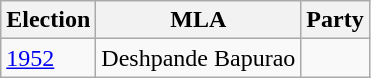<table class="wikitable sortable">
<tr>
<th>Election</th>
<th>MLA</th>
<th colspan=2>Party</th>
</tr>
<tr>
<td><a href='#'>1952</a></td>
<td>Deshpande Bapurao</td>
<td></td>
</tr>
</table>
